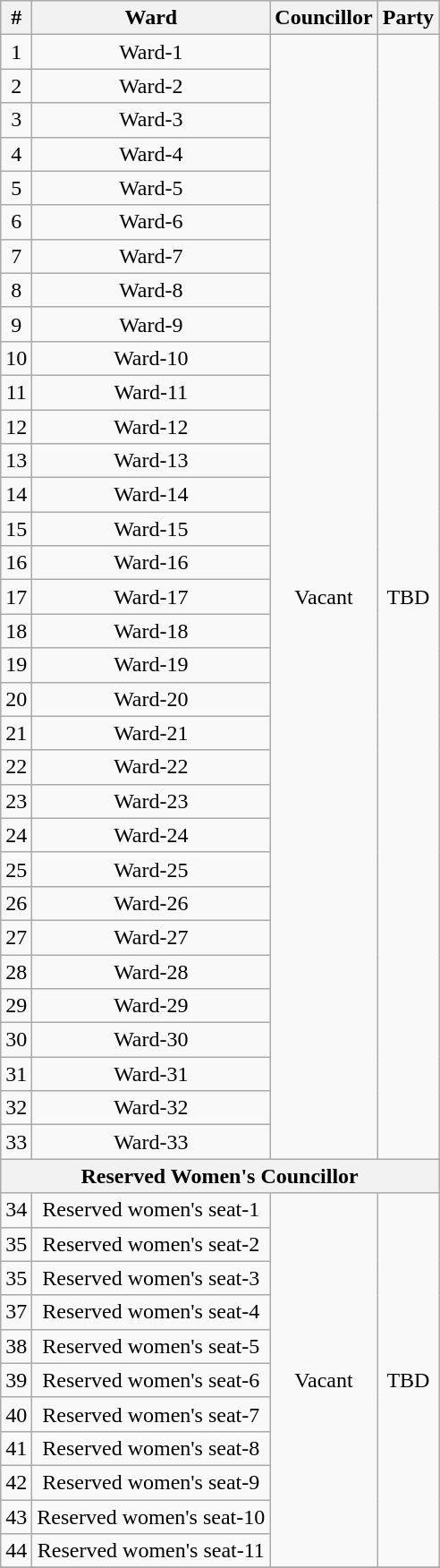<table class="wikitable sortable" style="text-align:center;">
<tr>
<th>#</th>
<th>Ward</th>
<th>Councillor</th>
<th colspan="2">Party</th>
</tr>
<tr>
<td>1</td>
<td>Ward-1</td>
<td rowspan="33">Vacant</td>
<td colspan="2" rowspan="33" bgcolor="">TBD</td>
</tr>
<tr>
<td>2</td>
<td>Ward-2</td>
</tr>
<tr>
<td>3</td>
<td>Ward-3</td>
</tr>
<tr>
<td>4</td>
<td>Ward-4</td>
</tr>
<tr>
<td>5</td>
<td>Ward-5</td>
</tr>
<tr>
<td>6</td>
<td>Ward-6</td>
</tr>
<tr>
<td>7</td>
<td>Ward-7</td>
</tr>
<tr>
<td>8</td>
<td>Ward-8</td>
</tr>
<tr>
<td>9</td>
<td>Ward-9</td>
</tr>
<tr>
<td>10</td>
<td>Ward-10</td>
</tr>
<tr>
<td>11</td>
<td>Ward-11</td>
</tr>
<tr>
<td>12</td>
<td>Ward-12</td>
</tr>
<tr>
<td>13</td>
<td>Ward-13</td>
</tr>
<tr>
<td>14</td>
<td>Ward-14</td>
</tr>
<tr>
<td>15</td>
<td>Ward-15</td>
</tr>
<tr>
<td>16</td>
<td>Ward-16</td>
</tr>
<tr>
<td>17</td>
<td>Ward-17</td>
</tr>
<tr>
<td>18</td>
<td>Ward-18</td>
</tr>
<tr>
<td>19</td>
<td>Ward-19</td>
</tr>
<tr>
<td>20</td>
<td>Ward-20</td>
</tr>
<tr>
<td>21</td>
<td>Ward-21</td>
</tr>
<tr>
<td>22</td>
<td>Ward-22</td>
</tr>
<tr>
<td>23</td>
<td>Ward-23</td>
</tr>
<tr>
<td>24</td>
<td>Ward-24</td>
</tr>
<tr>
<td>25</td>
<td>Ward-25</td>
</tr>
<tr>
<td>26</td>
<td>Ward-26</td>
</tr>
<tr>
<td>27</td>
<td>Ward-27</td>
</tr>
<tr>
<td>28</td>
<td>Ward-28</td>
</tr>
<tr>
<td>29</td>
<td>Ward-29</td>
</tr>
<tr>
<td>30</td>
<td>Ward-30</td>
</tr>
<tr>
<td>31</td>
<td>Ward-31</td>
</tr>
<tr>
<td>32</td>
<td>Ward-32</td>
</tr>
<tr>
<td>33</td>
<td>Ward-33</td>
</tr>
<tr>
<th colspan="5"><strong>Reserved Women's Councillor</strong></th>
</tr>
<tr>
<td>34</td>
<td>Reserved women's seat-1</td>
<td rowspan="11">Vacant</td>
<td colspan="2" rowspan="11" bgcolor="">TBD</td>
</tr>
<tr>
<td>35</td>
<td>Reserved women's seat-2</td>
</tr>
<tr>
<td>35</td>
<td>Reserved women's seat-3</td>
</tr>
<tr>
<td>37</td>
<td>Reserved women's seat-4</td>
</tr>
<tr>
<td>38</td>
<td>Reserved women's seat-5</td>
</tr>
<tr>
<td>39</td>
<td>Reserved women's seat-6</td>
</tr>
<tr>
<td>40</td>
<td>Reserved women's seat-7</td>
</tr>
<tr>
<td>41</td>
<td>Reserved women's seat-8</td>
</tr>
<tr>
<td>42</td>
<td>Reserved women's seat-9</td>
</tr>
<tr>
<td>43</td>
<td>Reserved women's seat-10</td>
</tr>
<tr>
<td>44</td>
<td>Reserved women's seat-11</td>
</tr>
<tr>
</tr>
</table>
